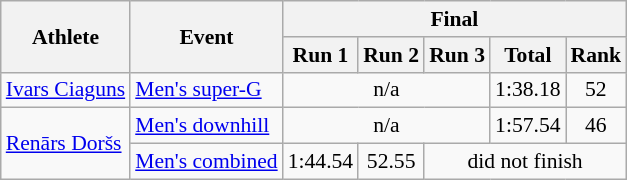<table class="wikitable" style="font-size:90%">
<tr>
<th rowspan="2">Athlete</th>
<th rowspan="2">Event</th>
<th colspan="5">Final</th>
</tr>
<tr>
<th>Run 1</th>
<th>Run 2</th>
<th>Run 3</th>
<th>Total</th>
<th>Rank</th>
</tr>
<tr>
<td><a href='#'>Ivars Ciaguns</a></td>
<td><a href='#'>Men's super-G</a></td>
<td colspan=3 align="center">n/a</td>
<td align="center">1:38.18</td>
<td align="center">52</td>
</tr>
<tr>
<td rowspan=2><a href='#'>Renārs Doršs</a></td>
<td><a href='#'>Men's downhill</a></td>
<td colspan=3 align="center">n/a</td>
<td align="center">1:57.54</td>
<td align="center">46</td>
</tr>
<tr>
<td><a href='#'>Men's combined</a></td>
<td align="center">1:44.54</td>
<td align="center">52.55</td>
<td colspan=3 align="center">did not finish</td>
</tr>
</table>
